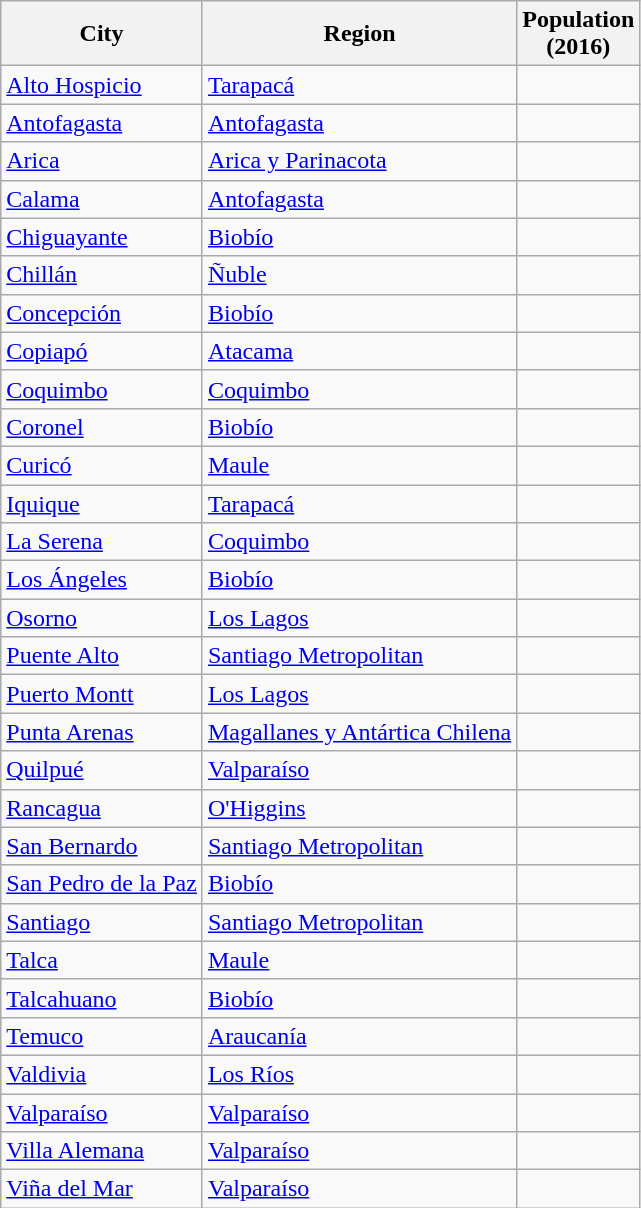<table class="wikitable sortable sticky-header col3right">
<tr>
<th>City</th>
<th>Region</th>
<th>Population<br>(2016)</th>
</tr>
<tr>
<td><a href='#'>Alto Hospicio</a></td>
<td><a href='#'>Tarapacá</a></td>
<td></td>
</tr>
<tr>
<td><a href='#'>Antofagasta</a></td>
<td><a href='#'>Antofagasta</a></td>
<td></td>
</tr>
<tr>
<td><a href='#'>Arica</a></td>
<td><a href='#'>Arica y Parinacota</a></td>
<td></td>
</tr>
<tr>
<td><a href='#'>Calama</a></td>
<td><a href='#'>Antofagasta</a></td>
<td></td>
</tr>
<tr>
<td><a href='#'>Chiguayante</a></td>
<td><a href='#'>Biobío</a></td>
<td></td>
</tr>
<tr>
<td><a href='#'>Chillán</a></td>
<td><a href='#'>Ñuble</a></td>
<td></td>
</tr>
<tr>
<td><a href='#'>Concepción</a></td>
<td><a href='#'>Biobío</a></td>
<td></td>
</tr>
<tr>
<td><a href='#'>Copiapó</a></td>
<td><a href='#'>Atacama</a></td>
<td></td>
</tr>
<tr>
<td><a href='#'>Coquimbo</a></td>
<td><a href='#'>Coquimbo</a></td>
<td></td>
</tr>
<tr>
<td><a href='#'>Coronel</a></td>
<td><a href='#'>Biobío</a></td>
<td></td>
</tr>
<tr>
<td><a href='#'>Curicó</a></td>
<td><a href='#'>Maule</a></td>
<td></td>
</tr>
<tr>
<td><a href='#'>Iquique</a></td>
<td><a href='#'>Tarapacá</a></td>
<td></td>
</tr>
<tr>
<td><a href='#'>La Serena</a></td>
<td><a href='#'>Coquimbo</a></td>
<td></td>
</tr>
<tr>
<td><a href='#'>Los Ángeles</a></td>
<td><a href='#'>Biobío</a></td>
<td></td>
</tr>
<tr>
<td><a href='#'>Osorno</a></td>
<td><a href='#'>Los Lagos</a></td>
<td></td>
</tr>
<tr>
<td><a href='#'>Puente Alto</a></td>
<td><a href='#'>Santiago Metropolitan</a></td>
<td></td>
</tr>
<tr>
<td><a href='#'>Puerto Montt</a></td>
<td><a href='#'>Los Lagos</a></td>
<td></td>
</tr>
<tr>
<td><a href='#'>Punta Arenas</a></td>
<td><a href='#'>Magallanes y Antártica Chilena</a></td>
<td></td>
</tr>
<tr>
<td><a href='#'>Quilpué</a></td>
<td><a href='#'>Valparaíso</a></td>
<td></td>
</tr>
<tr>
<td><a href='#'>Rancagua</a></td>
<td><a href='#'>O'Higgins</a></td>
<td></td>
</tr>
<tr>
<td><a href='#'>San Bernardo</a></td>
<td><a href='#'>Santiago Metropolitan</a></td>
<td></td>
</tr>
<tr>
<td><a href='#'>San Pedro de la Paz</a></td>
<td><a href='#'>Biobío</a></td>
<td></td>
</tr>
<tr>
<td><a href='#'>Santiago</a></td>
<td><a href='#'>Santiago Metropolitan</a></td>
<td></td>
</tr>
<tr>
<td><a href='#'>Talca</a></td>
<td><a href='#'>Maule</a></td>
<td></td>
</tr>
<tr>
<td><a href='#'>Talcahuano</a></td>
<td><a href='#'>Biobío</a></td>
<td></td>
</tr>
<tr>
<td><a href='#'>Temuco</a></td>
<td><a href='#'>Araucanía</a></td>
<td></td>
</tr>
<tr>
<td><a href='#'>Valdivia</a></td>
<td><a href='#'>Los Ríos</a></td>
<td></td>
</tr>
<tr>
<td><a href='#'>Valparaíso</a></td>
<td><a href='#'>Valparaíso</a></td>
<td></td>
</tr>
<tr>
<td><a href='#'>Villa Alemana</a></td>
<td><a href='#'>Valparaíso</a></td>
<td></td>
</tr>
<tr>
<td><a href='#'>Viña del Mar</a></td>
<td><a href='#'>Valparaíso</a></td>
<td></td>
</tr>
</table>
